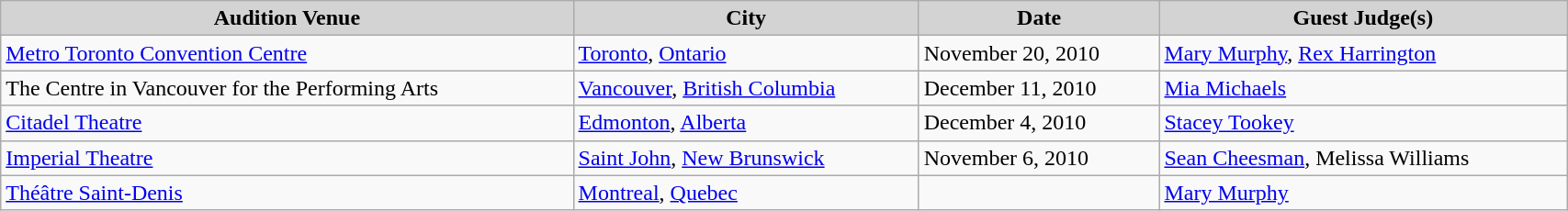<table class="wikitable" width="90%">
<tr bgcolor="lightgrey">
<td align="center"><strong>Audition Venue</strong></td>
<td align="center"><strong>City</strong></td>
<td align="center"><strong>Date</strong></td>
<td align="center"><strong>Guest Judge(s)</strong></td>
</tr>
<tr>
<td><a href='#'>Metro Toronto Convention Centre</a></td>
<td><a href='#'>Toronto</a>, <a href='#'>Ontario</a></td>
<td>November 20, 2010</td>
<td><a href='#'>Mary Murphy</a>, <a href='#'>Rex Harrington</a></td>
</tr>
<tr>
<td>The Centre in Vancouver for the Performing Arts</td>
<td><a href='#'>Vancouver</a>, <a href='#'>British Columbia</a></td>
<td>December 11, 2010</td>
<td><a href='#'>Mia Michaels</a></td>
</tr>
<tr>
<td><a href='#'>Citadel Theatre</a></td>
<td><a href='#'>Edmonton</a>, <a href='#'>Alberta</a></td>
<td>December 4, 2010</td>
<td><a href='#'>Stacey Tookey</a></td>
</tr>
<tr>
<td><a href='#'>Imperial Theatre</a></td>
<td><a href='#'>Saint John</a>, <a href='#'>New Brunswick</a></td>
<td>November 6, 2010</td>
<td><a href='#'>Sean Cheesman</a>, Melissa Williams</td>
</tr>
<tr>
<td><a href='#'>Théâtre Saint-Denis</a></td>
<td><a href='#'>Montreal</a>, <a href='#'>Quebec</a></td>
<td></td>
<td><a href='#'>Mary Murphy</a></td>
</tr>
</table>
